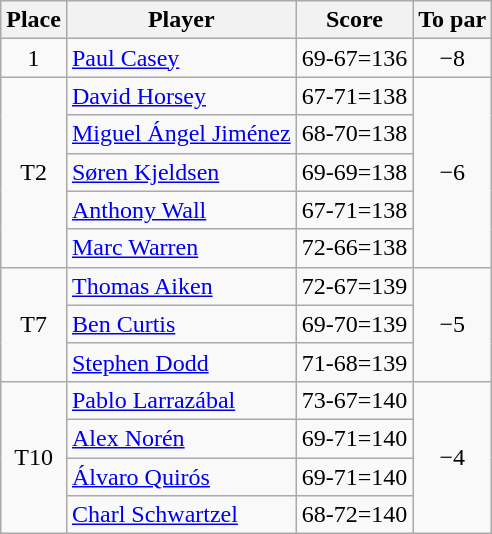<table class="wikitable">
<tr>
<th>Place</th>
<th>Player</th>
<th>Score</th>
<th>To par</th>
</tr>
<tr>
<td align=center>1</td>
<td> <a href='#'>Paul Casey</a></td>
<td align=center>69-67=136</td>
<td align=center>−8</td>
</tr>
<tr>
<td rowspan="5" align=center>T2</td>
<td> <a href='#'>David Horsey</a></td>
<td align=center>67-71=138</td>
<td rowspan="5" align=center>−6</td>
</tr>
<tr>
<td> <a href='#'>Miguel Ángel Jiménez</a></td>
<td align=center>68-70=138</td>
</tr>
<tr>
<td> <a href='#'>Søren Kjeldsen</a></td>
<td align=center>69-69=138</td>
</tr>
<tr>
<td> <a href='#'>Anthony Wall</a></td>
<td align=center>67-71=138</td>
</tr>
<tr>
<td> <a href='#'>Marc Warren</a></td>
<td align=center>72-66=138</td>
</tr>
<tr>
<td rowspan="3" align=center>T7</td>
<td> <a href='#'>Thomas Aiken</a></td>
<td align=center>72-67=139</td>
<td rowspan="3" align=center>−5</td>
</tr>
<tr>
<td> <a href='#'>Ben Curtis</a></td>
<td align=center>69-70=139</td>
</tr>
<tr>
<td> <a href='#'>Stephen Dodd</a></td>
<td align=center>71-68=139</td>
</tr>
<tr>
<td rowspan="4" align=center>T10</td>
<td> <a href='#'>Pablo Larrazábal</a></td>
<td align=center>73-67=140</td>
<td rowspan="4" align=center>−4</td>
</tr>
<tr>
<td> <a href='#'>Alex Norén</a></td>
<td align=center>69-71=140</td>
</tr>
<tr>
<td> <a href='#'>Álvaro Quirós</a></td>
<td align=center>69-71=140</td>
</tr>
<tr>
<td> <a href='#'>Charl Schwartzel</a></td>
<td align=center>68-72=140</td>
</tr>
</table>
